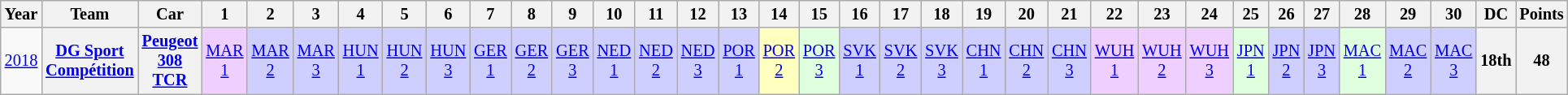<table class="wikitable" style="text-align:center; font-size:85%">
<tr>
<th>Year</th>
<th>Team</th>
<th>Car</th>
<th>1</th>
<th>2</th>
<th>3</th>
<th>4</th>
<th>5</th>
<th>6</th>
<th>7</th>
<th>8</th>
<th>9</th>
<th>10</th>
<th>11</th>
<th>12</th>
<th>13</th>
<th>14</th>
<th>15</th>
<th>16</th>
<th>17</th>
<th>18</th>
<th>19</th>
<th>20</th>
<th>21</th>
<th>22</th>
<th>23</th>
<th>24</th>
<th>25</th>
<th>26</th>
<th>27</th>
<th>28</th>
<th>29</th>
<th>30</th>
<th>DC</th>
<th>Points</th>
</tr>
<tr>
<td><a href='#'>2018</a></td>
<th><a href='#'>DG Sport Compétition</a></th>
<th><a href='#'>Peugeot 308 TCR</a></th>
<td style="background:#EFCFFF;"><a href='#'>MAR<br>1</a><br></td>
<td style="background:#CFCFFF;"><a href='#'>MAR<br>2</a><br></td>
<td style="background:#CFCFFF;"><a href='#'>MAR<br>3</a><br></td>
<td style="background:#CFCFFF;"><a href='#'>HUN<br>1</a><br></td>
<td style="background:#CFCFFF;"><a href='#'>HUN<br>2</a><br></td>
<td style="background:#CFCFFF;"><a href='#'>HUN<br>3</a><br></td>
<td style="background:#CFCFFF;"><a href='#'>GER<br>1</a><br></td>
<td style="background:#CFCFFF;"><a href='#'>GER<br>2</a><br></td>
<td style="background:#CFCFFF;"><a href='#'>GER<br>3</a><br></td>
<td style="background:#CFCFFF;"><a href='#'>NED<br>1</a><br></td>
<td style="background:#CFCFFF;"><a href='#'>NED<br>2</a><br></td>
<td style="background:#CFCFFF;"><a href='#'>NED<br>3</a><br></td>
<td style="background:#CFCFFF;"><a href='#'>POR<br>1</a><br></td>
<td style="background:#FFFFBF;"><a href='#'>POR<br>2</a><br></td>
<td style="background:#DFFFDF;"><a href='#'>POR<br>3</a><br></td>
<td style="background:#CFCFFF;"><a href='#'>SVK<br>1</a><br></td>
<td style="background:#CFCFFF;"><a href='#'>SVK<br>2</a><br></td>
<td style="background:#CFCFFF;"><a href='#'>SVK<br>3</a><br></td>
<td style="background:#CFCFFF;"><a href='#'>CHN<br>1</a><br></td>
<td style="background:#CFCFFF;"><a href='#'>CHN<br>2</a><br></td>
<td style="background:#CFCFFF;"><a href='#'>CHN<br>3</a><br></td>
<td style="background:#EFCFFF;"><a href='#'>WUH<br>1</a><br></td>
<td style="background:#EFCFFF;"><a href='#'>WUH<br>2</a><br></td>
<td style="background:#EFCFFF;"><a href='#'>WUH<br>3</a><br></td>
<td style="background:#DFFFDF;"><a href='#'>JPN<br>1</a><br></td>
<td style="background:#CFCFFF;"><a href='#'>JPN<br>2</a><br></td>
<td style="background:#CFCFFF;"><a href='#'>JPN<br>3</a><br></td>
<td style="background:#DFFFDF;"><a href='#'>MAC<br>1</a><br></td>
<td style="background:#CFCFFF;"><a href='#'>MAC<br>2</a><br></td>
<td style="background:#CFCFFF;"><a href='#'>MAC<br>3</a><br></td>
<th>18th</th>
<th>48</th>
</tr>
</table>
